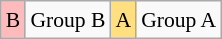<table class="wikitable" style="margin:0.5em auto; font-size:90%; line-height:1.25em; text-align:center;">
<tr>
<td style="background-color:#FFBBBB;">B</td>
<td>Group B</td>
<td style="background-color:#FFDF80;">A</td>
<td>Group A</td>
</tr>
</table>
